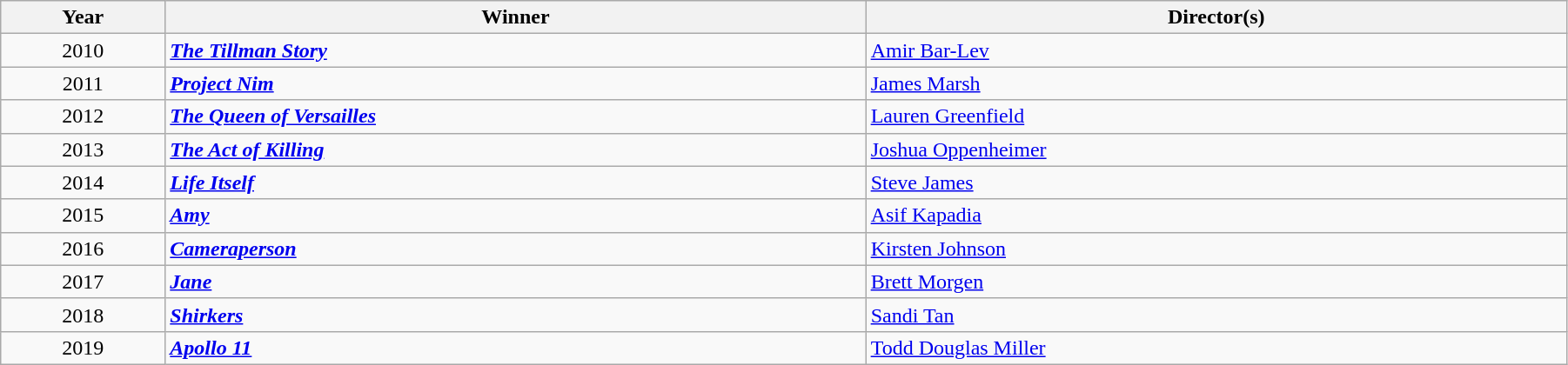<table class="wikitable" width="95%" cellpadding="5">
<tr>
<th width="100"><strong>Year</strong></th>
<th width="450"><strong>Winner</strong></th>
<th width="450"><strong>Director(s)</strong></th>
</tr>
<tr>
<td style="text-align:center;">2010</td>
<td><strong><em><a href='#'>The Tillman Story</a></em></strong></td>
<td><a href='#'>Amir Bar-Lev</a></td>
</tr>
<tr>
<td style="text-align:center;">2011</td>
<td><strong><em><a href='#'>Project Nim</a></em></strong></td>
<td><a href='#'>James Marsh</a></td>
</tr>
<tr>
<td style="text-align:center;">2012</td>
<td><strong><em><a href='#'>The Queen of Versailles</a></em></strong></td>
<td><a href='#'>Lauren Greenfield</a></td>
</tr>
<tr>
<td style="text-align:center;">2013</td>
<td><strong><em><a href='#'>The Act of Killing</a></em></strong></td>
<td><a href='#'>Joshua Oppenheimer</a></td>
</tr>
<tr>
<td style="text-align:center;">2014</td>
<td><strong><em><a href='#'>Life Itself</a></em></strong></td>
<td><a href='#'>Steve James</a></td>
</tr>
<tr>
<td style="text-align:center;">2015</td>
<td><strong><em><a href='#'>Amy</a></em></strong></td>
<td><a href='#'>Asif Kapadia</a></td>
</tr>
<tr>
<td style="text-align:center;">2016</td>
<td><strong><em><a href='#'>Cameraperson</a></em></strong></td>
<td><a href='#'>Kirsten Johnson</a></td>
</tr>
<tr>
<td style="text-align:center;">2017</td>
<td><strong><em><a href='#'>Jane</a></em></strong></td>
<td><a href='#'>Brett Morgen</a></td>
</tr>
<tr>
<td style="text-align:center;">2018</td>
<td><strong><em><a href='#'>Shirkers</a></em></strong></td>
<td><a href='#'>Sandi Tan</a></td>
</tr>
<tr>
<td style="text-align:center;">2019</td>
<td><strong><em><a href='#'>Apollo 11</a></em></strong></td>
<td><a href='#'>Todd Douglas Miller</a></td>
</tr>
</table>
